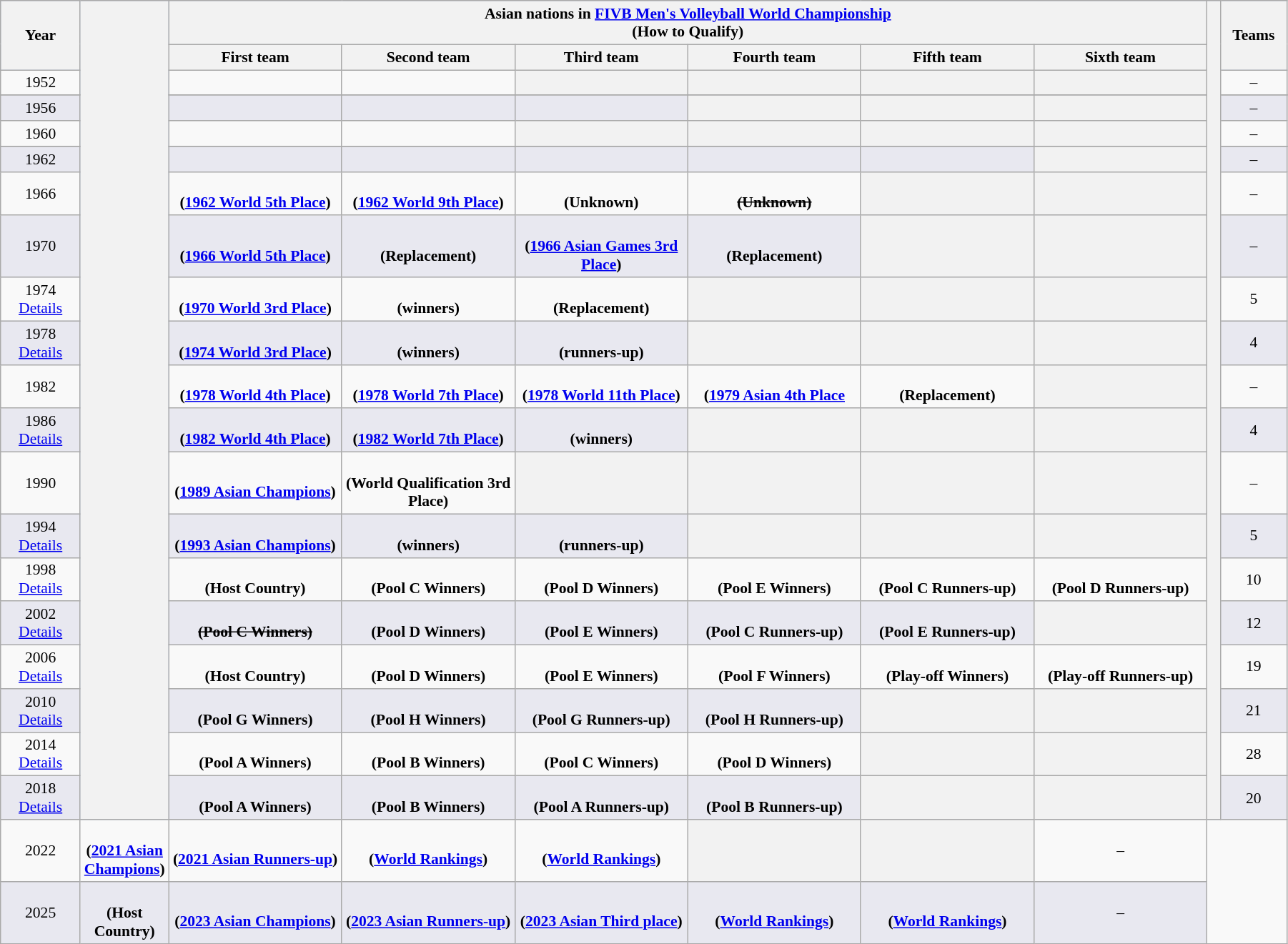<table class="wikitable" style="font-size:90%; width: 95%; text-align: center;">
<tr bgcolor=#c1d8ff>
<th rowspan=2 width=6%>Year</th>
<th width=1% rowspan=22 bgcolor=ffffff></th>
<th colspan=6 align=center>Asian nations in <a href='#'>FIVB Men's Volleyball World Championship</a><br><strong>(How to Qualify)</strong></th>
<th width=1% rowspan=22 bgcolor=#ffffff></th>
<th rowspan=2 width=5%>Teams</th>
</tr>
<tr bgcolor=#efefef>
<th width=13%>First team</th>
<th width=13%>Second team</th>
<th width=13%>Third team</th>
<th width=13%>Fourth team</th>
<th width=13%>Fifth team</th>
<th width=13%>Sixth team</th>
</tr>
<tr>
<td>1952</td>
<td></td>
<td></td>
<th></th>
<th></th>
<th></th>
<th></th>
<td>–</td>
</tr>
<tr>
</tr>
<tr bgcolor=#E8E8F0>
<td>1956</td>
<td></td>
<td></td>
<td></td>
<th></th>
<th></th>
<th></th>
<td>–</td>
</tr>
<tr>
<td>1960</td>
<td><s></s><br></td>
<td></td>
<th></th>
<th></th>
<th></th>
<th></th>
<td>–</td>
</tr>
<tr>
</tr>
<tr bgcolor=#E8E8F0>
<td>1962</td>
<td></td>
<td><s></s><br></td>
<td></td>
<td></td>
<td></td>
<th></th>
<td>–</td>
</tr>
<tr>
<td>1966</td>
<td><br><strong>(<a href='#'>1962 World 5th Place</a>)</strong></td>
<td><br><strong>(<a href='#'>1962 World 9th Place</a>)</strong></td>
<td><br><strong>(Unknown)</strong></td>
<td><s><br><strong>(Unknown)</strong></s> </td>
<th></th>
<th></th>
<td>–</td>
</tr>
<tr bgcolor=#E8E8F0>
<td>1970</td>
<td><br><strong>(<a href='#'>1966 World 5th Place</a>)</strong></td>
<td><br><strong>(Replacement)</strong> </td>
<td><br><strong>(<a href='#'>1966 Asian Games 3rd Place</a>)</strong></td>
<td><br><strong>(Replacement)</strong> </td>
<th></th>
<th></th>
<td>–</td>
</tr>
<tr>
<td>1974<br><a href='#'>Details</a></td>
<td><br><strong>(<a href='#'>1970 World 3rd Place</a>)</strong></td>
<td><br><strong>(winners)</strong></td>
<td><br><strong>(Replacement)</strong> </td>
<th></th>
<th></th>
<th></th>
<td>5</td>
</tr>
<tr bgcolor=#E8E8F0>
<td>1978<br><a href='#'>Details</a></td>
<td><br><strong>(<a href='#'>1974 World 3rd Place</a>)</strong></td>
<td><br><strong>(winners)</strong></td>
<td><br><strong>(runners-up)</strong></td>
<th></th>
<th></th>
<th></th>
<td>4</td>
</tr>
<tr>
<td>1982</td>
<td><br><strong>(<a href='#'>1978 World 4th Place</a>)</strong></td>
<td><br><strong>(<a href='#'>1978 World 7th Place</a>)</strong></td>
<td><br><strong>(<a href='#'>1978 World 11th Place</a>)</strong></td>
<td><br><strong>(<a href='#'>1979 Asian 4th Place</a></strong></td>
<td><br><strong>(Replacement)</strong> </td>
<th></th>
<td>–</td>
</tr>
<tr bgcolor=#E8E8F0>
<td>1986<br><a href='#'>Details</a></td>
<td><br><strong>(<a href='#'>1982 World 4th Place</a>)</strong></td>
<td><br><strong>(<a href='#'>1982 World 7th Place</a>)</strong></td>
<td><br><strong>(winners)</strong></td>
<th></th>
<th></th>
<th></th>
<td>4</td>
</tr>
<tr>
<td>1990</td>
<td><br><strong>(<a href='#'>1989 Asian Champions</a>)</strong></td>
<td><br><strong>(World Qualification 3rd Place)</strong></td>
<th></th>
<th></th>
<th></th>
<th></th>
<td>–</td>
</tr>
<tr bgcolor=#E8E8F0>
<td>1994<br><a href='#'>Details</a></td>
<td><br><strong>(<a href='#'>1993 Asian Champions</a>)</strong></td>
<td><br><strong>(winners)</strong></td>
<td><br><strong>(runners-up)</strong></td>
<th></th>
<th></th>
<th></th>
<td>5</td>
</tr>
<tr>
<td>1998<br><a href='#'>Details</a></td>
<td><br><strong>(Host Country)</strong></td>
<td><br><strong>(Pool C Winners)</strong></td>
<td><br><strong>(Pool D Winners)</strong></td>
<td><br><strong>(Pool E Winners)</strong></td>
<td><br><strong>(Pool C Runners-up)</strong></td>
<td><br><strong>(Pool D Runners-up)</strong></td>
<td>10</td>
</tr>
<tr bgcolor=#E8E8F0>
<td>2002<br><a href='#'>Details</a></td>
<td><s><br><strong>(Pool C Winners)</strong></s> </td>
<td><br><strong>(Pool D Winners)</strong></td>
<td><br><strong>(Pool E Winners)</strong></td>
<td><br><strong>(Pool C Runners-up)</strong></td>
<td><br><strong>(Pool E Runners-up)</strong></td>
<th></th>
<td>12</td>
</tr>
<tr>
<td>2006<br><a href='#'>Details</a></td>
<td><br><strong>(Host Country)</strong></td>
<td><br><strong>(Pool D Winners)</strong></td>
<td><br><strong>(Pool E Winners)</strong></td>
<td><br><strong>(Pool F Winners)</strong></td>
<td><br><strong>(Play-off Winners)</strong></td>
<td><br><strong>(Play-off Runners-up)</strong></td>
<td>19</td>
</tr>
<tr bgcolor=#E8E8F0>
<td>2010<br><a href='#'>Details</a></td>
<td><br><strong>(Pool G Winners)</strong></td>
<td><br><strong>(Pool H Winners)</strong></td>
<td><br><strong>(Pool G Runners-up)</strong></td>
<td><br><strong>(Pool H Runners-up)</strong></td>
<th></th>
<th></th>
<td>21</td>
</tr>
<tr>
<td>2014<br><a href='#'>Details</a></td>
<td><br><strong>(Pool A Winners)</strong></td>
<td><br><strong>(Pool B Winners)</strong></td>
<td><br><strong>(Pool C Winners)</strong></td>
<td><br><strong>(Pool D Winners)</strong></td>
<th></th>
<th></th>
<td>28</td>
</tr>
<tr bgcolor=#E8E8F0>
<td>2018<br><a href='#'>Details</a></td>
<td><br><strong>(Pool A Winners)</strong></td>
<td><br><strong>(Pool B Winners)</strong></td>
<td><br><strong>(Pool A Runners-up)</strong></td>
<td><br><strong>(Pool B Runners-up)</strong></td>
<th></th>
<th></th>
<td>20</td>
</tr>
<tr>
<td>2022</td>
<td><br><strong>(<a href='#'>2021 Asian Champions</a>)</strong></td>
<td><br><strong>(<a href='#'>2021 Asian Runners-up</a>)</strong></td>
<td><br><strong>(<a href='#'>World Rankings</a>)</strong></td>
<td><br><strong>(<a href='#'>World Rankings</a>)</strong></td>
<th></th>
<th></th>
<td>–</td>
</tr>
<tr bgcolor=#E8E8F0>
<td>2025</td>
<td><br><strong>(Host Country)</strong></td>
<td><br><strong>(<a href='#'>2023 Asian Champions</a>)</strong></td>
<td><br><strong>(<a href='#'>2023 Asian Runners-up</a>)</strong></td>
<td><br><strong>(<a href='#'>2023 Asian Third place</a>)</strong></td>
<td><br><strong>(<a href='#'>World Rankings</a>)</strong></td>
<td><br><strong>(<a href='#'>World Rankings</a>)</strong></td>
<td>–</td>
</tr>
</table>
